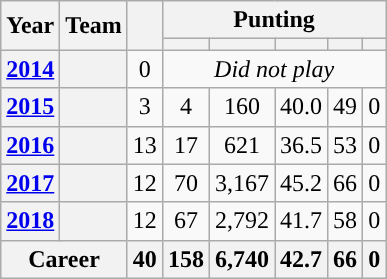<table class="wikitable" style="text-align:center;">
<tr>
<th rowspan="2">Year</th>
<th rowspan="2">Team</th>
<th rowspan="2"></th>
<th colspan="5">Punting</th>
</tr>
<tr>
<th></th>
<th></th>
<th></th>
<th></th>
<th></th>
</tr>
<tr>
<th><a href='#'>2014</a></th>
<th><a href='#'></a></th>
<td>0</td>
<td colspan="5"><em>Did not play</em></td>
</tr>
<tr>
<th><a href='#'>2015</a></th>
<th><a href='#'></a></th>
<td>3</td>
<td>4</td>
<td>160</td>
<td>40.0</td>
<td>49</td>
<td>0</td>
</tr>
<tr>
<th><a href='#'>2016</a></th>
<th><a href='#'></a></th>
<td>13</td>
<td>17</td>
<td>621</td>
<td>36.5</td>
<td>53</td>
<td>0</td>
</tr>
<tr>
<th><a href='#'>2017</a></th>
<th><a href='#'></a></th>
<td>12</td>
<td>70</td>
<td>3,167</td>
<td>45.2</td>
<td>66</td>
<td>0</td>
</tr>
<tr>
<th><a href='#'>2018</a></th>
<th><a href='#'></a></th>
<td>12</td>
<td>67</td>
<td>2,792</td>
<td>41.7</td>
<td>58</td>
<td>0</td>
</tr>
<tr>
<th colspan="2">Career</th>
<th>40</th>
<th>158</th>
<th>6,740</th>
<th>42.7</th>
<th>66</th>
<th>0</th>
</tr>
</table>
